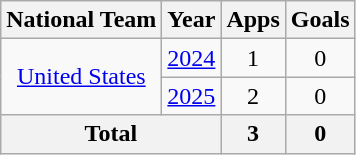<table class="wikitable" style="text-align:center">
<tr>
<th>National Team</th>
<th>Year</th>
<th>Apps</th>
<th>Goals</th>
</tr>
<tr>
<td rowspan=2><a href='#'>United States</a></td>
<td><a href='#'>2024</a></td>
<td>1</td>
<td>0</td>
</tr>
<tr>
<td><a href='#'>2025</a></td>
<td>2</td>
<td>0</td>
</tr>
<tr>
<th colspan=2>Total</th>
<th>3</th>
<th>0</th>
</tr>
</table>
